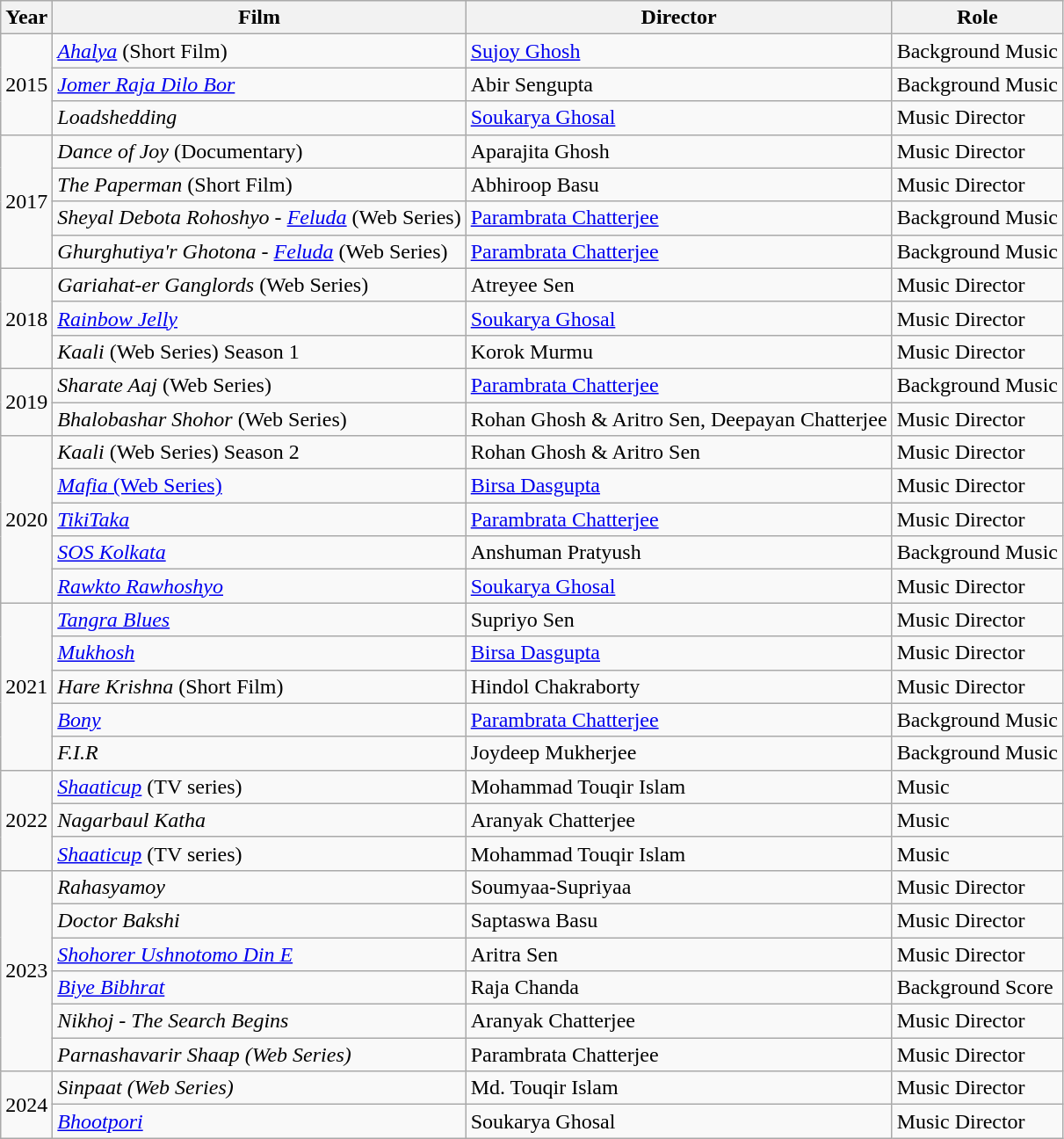<table class="wikitable sortable">
<tr>
<th>Year</th>
<th>Film</th>
<th>Director</th>
<th>Role</th>
</tr>
<tr>
<td rowspan="3">2015</td>
<td><em><a href='#'>Ahalya</a></em> (Short Film)</td>
<td><a href='#'>Sujoy Ghosh</a></td>
<td>Background Music</td>
</tr>
<tr>
<td><em><a href='#'>Jomer Raja Dilo Bor</a></em></td>
<td>Abir Sengupta</td>
<td>Background Music</td>
</tr>
<tr>
<td><em>Loadshedding</em></td>
<td><a href='#'>Soukarya Ghosal</a></td>
<td>Music Director</td>
</tr>
<tr>
<td rowspan="4">2017</td>
<td><em>Dance of Joy</em> (Documentary)</td>
<td>Aparajita Ghosh</td>
<td>Music Director</td>
</tr>
<tr>
<td><em>The Paperman</em> (Short Film)</td>
<td>Abhiroop Basu</td>
<td>Music Director</td>
</tr>
<tr>
<td><em>Sheyal Debota Rohoshyo - <a href='#'>Feluda</a></em> (Web Series)</td>
<td><a href='#'>Parambrata Chatterjee</a></td>
<td>Background Music</td>
</tr>
<tr>
<td><em>Ghurghutiya'r Ghotona - <a href='#'>Feluda</a></em> (Web Series)</td>
<td><a href='#'>Parambrata Chatterjee</a></td>
<td>Background Music</td>
</tr>
<tr>
<td rowspan="3">2018</td>
<td><em>Gariahat-er Ganglords</em> (Web Series)</td>
<td>Atreyee Sen</td>
<td>Music Director</td>
</tr>
<tr>
<td><em><a href='#'>Rainbow Jelly</a></em></td>
<td><a href='#'>Soukarya Ghosal</a></td>
<td>Music Director</td>
</tr>
<tr>
<td><em>Kaali</em> (Web Series) Season 1</td>
<td>Korok Murmu</td>
<td>Music Director</td>
</tr>
<tr>
<td rowspan="2">2019</td>
<td><em>Sharate Aaj</em> (Web Series)</td>
<td><a href='#'>Parambrata Chatterjee</a></td>
<td>Background Music</td>
</tr>
<tr>
<td><em>Bhalobashar Shohor</em> (Web Series)</td>
<td>Rohan Ghosh & Aritro Sen, Deepayan Chatterjee</td>
<td>Music Director</td>
</tr>
<tr>
<td rowspan="5">2020</td>
<td><em>Kaali</em> (Web Series) Season 2</td>
<td>Rohan Ghosh & Aritro Sen</td>
<td>Music Director</td>
</tr>
<tr>
<td><a href='#'><em>Mafia</em> (Web Series)</a></td>
<td><a href='#'>Birsa Dasgupta</a></td>
<td>Music Director</td>
</tr>
<tr>
<td><em><a href='#'>TikiTaka</a></em></td>
<td><a href='#'>Parambrata Chatterjee</a></td>
<td>Music Director</td>
</tr>
<tr>
<td><em><a href='#'>SOS Kolkata</a></em></td>
<td>Anshuman Pratyush</td>
<td>Background Music</td>
</tr>
<tr>
<td><em><a href='#'>Rawkto Rawhoshyo</a></em></td>
<td><a href='#'>Soukarya Ghosal</a></td>
<td>Music Director</td>
</tr>
<tr>
<td rowspan="5">2021</td>
<td><em><a href='#'>Tangra Blues</a></em></td>
<td>Supriyo Sen</td>
<td>Music Director</td>
</tr>
<tr>
<td><em><a href='#'>Mukhosh</a></em></td>
<td><a href='#'>Birsa Dasgupta</a></td>
<td>Music Director</td>
</tr>
<tr>
<td><em>Hare Krishna</em> (Short Film)</td>
<td>Hindol Chakraborty</td>
<td>Music Director</td>
</tr>
<tr>
<td><em><a href='#'>Bony</a></em></td>
<td><a href='#'>Parambrata Chatterjee</a></td>
<td>Background Music</td>
</tr>
<tr>
<td><em>F.I.R</em></td>
<td>Joydeep Mukherjee</td>
<td>Background Music</td>
</tr>
<tr>
<td rowspan="3">2022</td>
<td><em><a href='#'>Shaaticup</a></em> (TV series)</td>
<td>Mohammad Touqir Islam</td>
<td>Music</td>
</tr>
<tr>
<td><em>Nagarbaul Katha</em></td>
<td>Aranyak Chatterjee</td>
<td>Music</td>
</tr>
<tr>
<td><em><a href='#'>Shaaticup</a></em> (TV series)</td>
<td>Mohammad Touqir Islam</td>
<td>Music</td>
</tr>
<tr>
<td rowspan="6">2023</td>
<td><em>Rahasyamoy</em></td>
<td>Soumyaa-Supriyaa</td>
<td>Music Director</td>
</tr>
<tr>
<td><em>Doctor Bakshi</em></td>
<td>Saptaswa Basu</td>
<td>Music Director</td>
</tr>
<tr>
<td><em><a href='#'>Shohorer Ushnotomo Din E</a></em></td>
<td>Aritra Sen</td>
<td>Music Director</td>
</tr>
<tr>
<td><em><a href='#'>Biye Bibhrat</a></em></td>
<td>Raja Chanda</td>
<td>Background Score</td>
</tr>
<tr>
<td><em>Nikhoj - The Search Begins</em></td>
<td>Aranyak Chatterjee</td>
<td>Music Director</td>
</tr>
<tr>
<td><em>Parnashavarir Shaap (Web Series)</em></td>
<td>Parambrata Chatterjee</td>
<td>Music Director</td>
</tr>
<tr>
<td rowspan="2">2024</td>
<td><em>Sinpaat (Web Series)</em></td>
<td>Md. Touqir Islam</td>
<td>Music Director</td>
</tr>
<tr>
<td><em><a href='#'>Bhootpori</a></em></td>
<td>Soukarya Ghosal</td>
<td>Music Director</td>
</tr>
</table>
